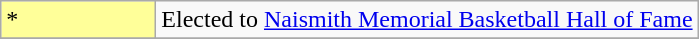<table class="wikitable">
<tr>
<td style="background-color:#FFFF99; border:1px solid #aaaaaa; width:6em">*</td>
<td>Elected to <a href='#'>Naismith Memorial Basketball Hall of Fame</a></td>
</tr>
<tr>
</tr>
</table>
